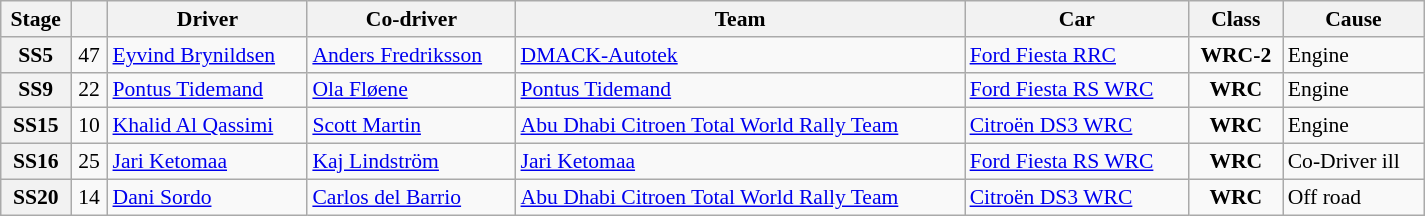<table class="wikitable" width=90% style="text-align: left; font-size: 90%; max-width: 950px;">
<tr>
<th>Stage</th>
<th></th>
<th>Driver</th>
<th>Co-driver</th>
<th>Team</th>
<th>Car</th>
<th>Class</th>
<th>Cause</th>
</tr>
<tr>
<th>SS5</th>
<td align="center">47</td>
<td> <a href='#'>Eyvind Brynildsen</a></td>
<td> <a href='#'>Anders Fredriksson</a></td>
<td> <a href='#'>DMACK-Autotek</a></td>
<td><a href='#'>Ford Fiesta RRC</a></td>
<td align="center"><strong><span>WRC-2</span></strong></td>
<td>Engine</td>
</tr>
<tr>
<th>SS9</th>
<td align="center">22</td>
<td> <a href='#'>Pontus Tidemand</a></td>
<td> <a href='#'>Ola Fløene</a></td>
<td> <a href='#'>Pontus Tidemand</a></td>
<td><a href='#'>Ford Fiesta RS WRC</a></td>
<td align="center"><strong><span>WRC</span></strong></td>
<td>Engine</td>
</tr>
<tr>
<th>SS15</th>
<td align="center">10</td>
<td> <a href='#'>Khalid Al Qassimi</a></td>
<td> <a href='#'>Scott Martin</a></td>
<td> <a href='#'>Abu Dhabi Citroen Total World Rally Team</a></td>
<td><a href='#'>Citroën DS3 WRC</a></td>
<td align="center"><strong><span>WRC</span></strong></td>
<td>Engine</td>
</tr>
<tr>
<th>SS16</th>
<td align="center">25</td>
<td> <a href='#'>Jari Ketomaa</a></td>
<td> <a href='#'>Kaj Lindström</a></td>
<td> <a href='#'>Jari Ketomaa</a></td>
<td><a href='#'>Ford Fiesta RS WRC</a></td>
<td align="center"><strong><span>WRC</span></strong></td>
<td>Co-Driver ill</td>
</tr>
<tr>
<th>SS20</th>
<td align="center">14</td>
<td> <a href='#'>Dani Sordo</a></td>
<td> <a href='#'>Carlos del Barrio</a></td>
<td> <a href='#'>Abu Dhabi Citroen Total World Rally Team</a></td>
<td><a href='#'>Citroën DS3 WRC</a></td>
<td align="center"><strong><span>WRC</span></strong></td>
<td>Off road</td>
</tr>
</table>
